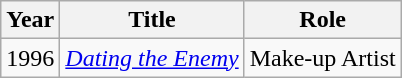<table class="wikitable sortable">
<tr>
<th scope="col">Year</th>
<th scope="col">Title</th>
<th scope="col">Role</th>
</tr>
<tr>
<td>1996</td>
<td><em><a href='#'>Dating the Enemy</a></em></td>
<td>Make-up Artist</td>
</tr>
</table>
